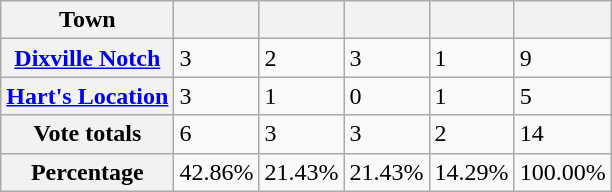<table class="wikitable sortable" style=margin:auto;margin:auto>
<tr valign=bottom>
<th>Town</th>
<th></th>
<th></th>
<th></th>
<th></th>
<th></th>
</tr>
<tr>
<th><a href='#'>Dixville Notch</a></th>
<td>3</td>
<td>2</td>
<td>3</td>
<td>1</td>
<td>9</td>
</tr>
<tr>
<th><a href='#'>Hart's Location</a></th>
<td>3</td>
<td>1</td>
<td>0</td>
<td>1</td>
<td>5</td>
</tr>
<tr>
<th>Vote totals</th>
<td>6</td>
<td>3</td>
<td>3</td>
<td>2</td>
<td>14</td>
</tr>
<tr>
<th>Percentage</th>
<td>42.86%</td>
<td>21.43%</td>
<td>21.43%</td>
<td>14.29%</td>
<td>100.00%</td>
</tr>
</table>
